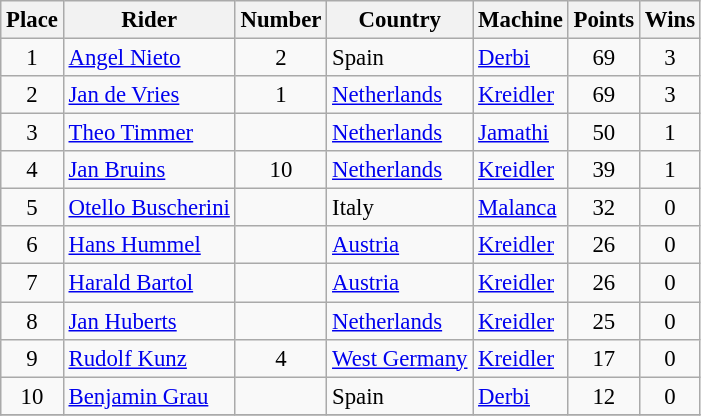<table class="wikitable" style="font-size: 95%;">
<tr>
<th>Place</th>
<th>Rider</th>
<th>Number</th>
<th>Country</th>
<th>Machine</th>
<th>Points</th>
<th>Wins</th>
</tr>
<tr>
<td align=center>1</td>
<td> <a href='#'>Angel Nieto</a></td>
<td align=center>2</td>
<td>Spain</td>
<td><a href='#'>Derbi</a></td>
<td align=center>69</td>
<td align=center>3</td>
</tr>
<tr>
<td align=center>2</td>
<td> <a href='#'>Jan de Vries</a></td>
<td align=center>1</td>
<td><a href='#'>Netherlands</a></td>
<td><a href='#'>Kreidler</a></td>
<td align=center>69</td>
<td align=center>3</td>
</tr>
<tr>
<td align=center>3</td>
<td> <a href='#'>Theo Timmer</a></td>
<td></td>
<td><a href='#'>Netherlands</a></td>
<td><a href='#'>Jamathi</a></td>
<td align=center>50</td>
<td align=center>1</td>
</tr>
<tr>
<td align=center>4</td>
<td> <a href='#'>Jan Bruins</a></td>
<td align=center>10</td>
<td><a href='#'>Netherlands</a></td>
<td><a href='#'>Kreidler</a></td>
<td align=center>39</td>
<td align=center>1</td>
</tr>
<tr>
<td align=center>5</td>
<td> <a href='#'>Otello Buscherini</a></td>
<td></td>
<td>Italy</td>
<td><a href='#'>Malanca</a></td>
<td align=center>32</td>
<td align=center>0</td>
</tr>
<tr>
<td align=center>6</td>
<td> <a href='#'>Hans Hummel</a></td>
<td></td>
<td><a href='#'>Austria</a></td>
<td><a href='#'>Kreidler</a></td>
<td align=center>26</td>
<td align=center>0</td>
</tr>
<tr>
<td align=center>7</td>
<td> <a href='#'>Harald Bartol</a></td>
<td></td>
<td><a href='#'>Austria</a></td>
<td><a href='#'>Kreidler</a></td>
<td align=center>26</td>
<td align=center>0</td>
</tr>
<tr>
<td align=center>8</td>
<td> <a href='#'>Jan Huberts</a></td>
<td></td>
<td><a href='#'>Netherlands</a></td>
<td><a href='#'>Kreidler</a></td>
<td align=center>25</td>
<td align=center>0</td>
</tr>
<tr>
<td align=center>9</td>
<td> <a href='#'>Rudolf Kunz</a></td>
<td align=center>4</td>
<td><a href='#'>West Germany</a></td>
<td><a href='#'>Kreidler</a></td>
<td align=center>17</td>
<td align=center>0</td>
</tr>
<tr>
<td align=center>10</td>
<td> <a href='#'>Benjamin Grau</a></td>
<td></td>
<td>Spain</td>
<td><a href='#'>Derbi</a></td>
<td align=center>12</td>
<td align=center>0</td>
</tr>
<tr>
</tr>
</table>
